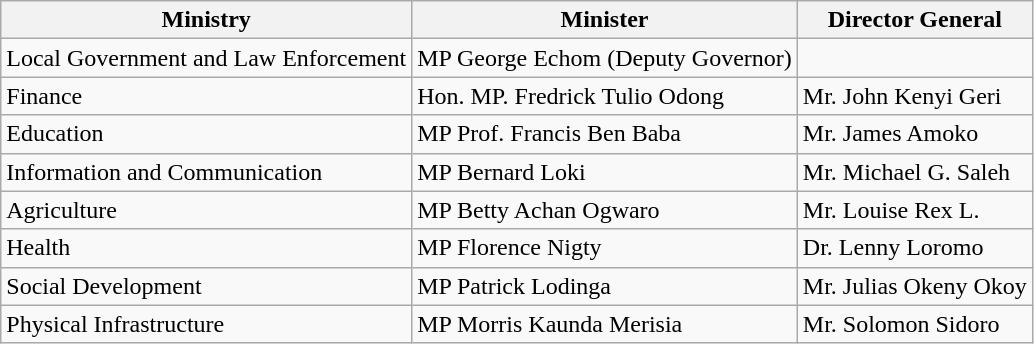<table class=wikitable>
<tr>
<th>Ministry</th>
<th>Minister</th>
<th>Director General</th>
</tr>
<tr>
<td>Local Government and Law Enforcement</td>
<td>MP George Echom (Deputy Governor)</td>
<td></td>
</tr>
<tr>
<td>Finance</td>
<td>Hon. MP. Fredrick Tulio Odong</td>
<td>Mr. John Kenyi Geri</td>
</tr>
<tr>
<td>Education</td>
<td>MP Prof. Francis Ben Baba</td>
<td>Mr. James Amoko</td>
</tr>
<tr>
<td>Information and Communication</td>
<td>MP  Bernard Loki</td>
<td>Mr. Michael G. Saleh</td>
</tr>
<tr>
<td>Agriculture</td>
<td>MP Betty Achan Ogwaro</td>
<td>Mr. Louise Rex L.</td>
</tr>
<tr>
<td>Health</td>
<td>MP Florence Nigty</td>
<td>Dr. Lenny Loromo</td>
</tr>
<tr>
<td>Social Development</td>
<td>MP Patrick Lodinga</td>
<td>Mr. Julias Okeny Okoy</td>
</tr>
<tr>
<td>Physical Infrastructure</td>
<td>MP Morris Kaunda Merisia</td>
<td>Mr. Solomon Sidoro</td>
</tr>
</table>
